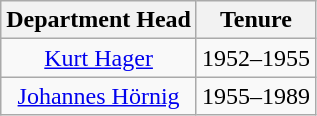<table class="wikitable" style="text-align: center;">
<tr>
<th>Department Head</th>
<th>Tenure</th>
</tr>
<tr>
<td><a href='#'>Kurt Hager</a></td>
<td>1952–1955</td>
</tr>
<tr>
<td><a href='#'>Johannes Hörnig</a></td>
<td>1955–1989</td>
</tr>
</table>
